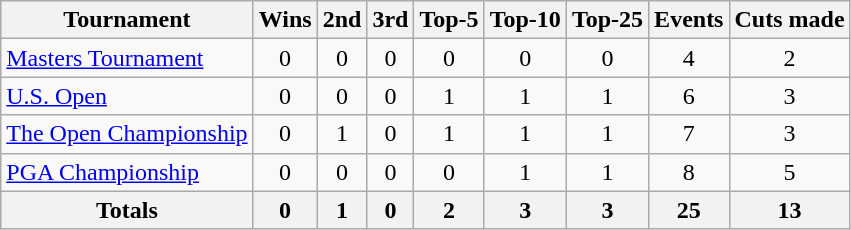<table class=wikitable style=text-align:center>
<tr>
<th>Tournament</th>
<th>Wins</th>
<th>2nd</th>
<th>3rd</th>
<th>Top-5</th>
<th>Top-10</th>
<th>Top-25</th>
<th>Events</th>
<th>Cuts made</th>
</tr>
<tr>
<td align=left><a href='#'>Masters Tournament</a></td>
<td>0</td>
<td>0</td>
<td>0</td>
<td>0</td>
<td>0</td>
<td>0</td>
<td>4</td>
<td>2</td>
</tr>
<tr>
<td align=left><a href='#'>U.S. Open</a></td>
<td>0</td>
<td>0</td>
<td>0</td>
<td>1</td>
<td>1</td>
<td>1</td>
<td>6</td>
<td>3</td>
</tr>
<tr>
<td align=left><a href='#'>The Open Championship</a></td>
<td>0</td>
<td>1</td>
<td>0</td>
<td>1</td>
<td>1</td>
<td>1</td>
<td>7</td>
<td>3</td>
</tr>
<tr>
<td align=left><a href='#'>PGA Championship</a></td>
<td>0</td>
<td>0</td>
<td>0</td>
<td>0</td>
<td>1</td>
<td>1</td>
<td>8</td>
<td>5</td>
</tr>
<tr>
<th>Totals</th>
<th>0</th>
<th>1</th>
<th>0</th>
<th>2</th>
<th>3</th>
<th>3</th>
<th>25</th>
<th>13</th>
</tr>
</table>
